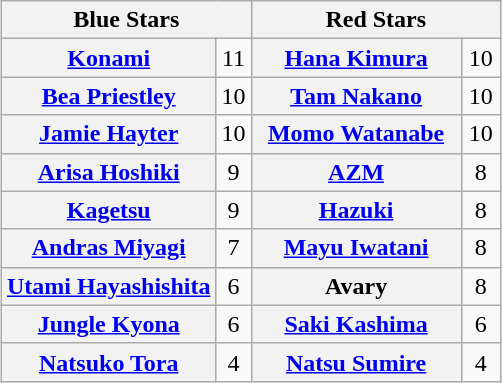<table class="wikitable" style="margin: 1em auto 1em auto;text-align:center">
<tr>
<th colspan="2" style="width:50%">Blue Stars</th>
<th colspan="2" style="width:50%">Red Stars</th>
</tr>
<tr>
<th><a href='#'>Konami</a></th>
<td>11</td>
<th><a href='#'>Hana Kimura</a></th>
<td>10</td>
</tr>
<tr>
<th><a href='#'>Bea Priestley</a></th>
<td>10</td>
<th><a href='#'>Tam Nakano</a></th>
<td>10</td>
</tr>
<tr>
<th><a href='#'>Jamie Hayter</a></th>
<td>10</td>
<th><a href='#'>Momo Watanabe</a></th>
<td>10</td>
</tr>
<tr>
<th><a href='#'>Arisa Hoshiki</a></th>
<td>9</td>
<th><a href='#'>AZM</a></th>
<td>8</td>
</tr>
<tr>
<th><a href='#'>Kagetsu</a></th>
<td>9</td>
<th><a href='#'>Hazuki</a></th>
<td>8</td>
</tr>
<tr>
<th><a href='#'>Andras Miyagi</a></th>
<td>7</td>
<th><a href='#'>Mayu Iwatani</a></th>
<td>8</td>
</tr>
<tr>
<th><a href='#'>Utami Hayashishita</a></th>
<td>6</td>
<th>Avary</th>
<td>8</td>
</tr>
<tr>
<th><a href='#'>Jungle Kyona</a></th>
<td>6</td>
<th><a href='#'>Saki Kashima</a></th>
<td>6</td>
</tr>
<tr>
<th><a href='#'>Natsuko Tora</a></th>
<td>4</td>
<th><a href='#'>Natsu Sumire</a></th>
<td>4</td>
</tr>
</table>
